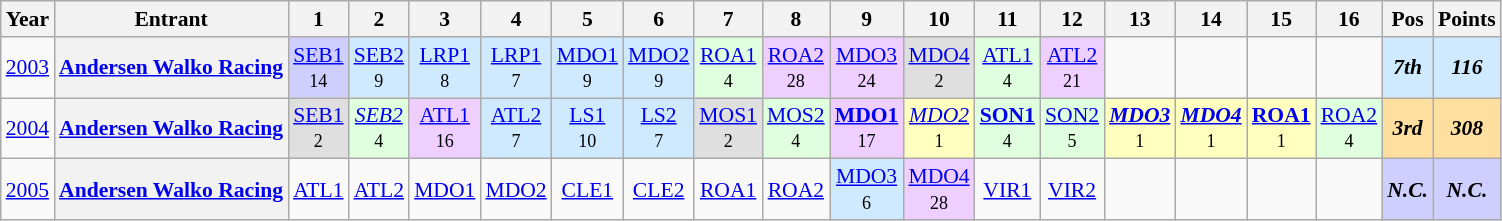<table class="wikitable" style="text-align:center; font-size:90%">
<tr>
<th>Year</th>
<th>Entrant</th>
<th>1</th>
<th>2</th>
<th>3</th>
<th>4</th>
<th>5</th>
<th>6</th>
<th>7</th>
<th>8</th>
<th>9</th>
<th>10</th>
<th>11</th>
<th>12</th>
<th>13</th>
<th>14</th>
<th>15</th>
<th>16</th>
<th>Pos</th>
<th>Points</th>
</tr>
<tr>
<td><a href='#'>2003</a></td>
<th><a href='#'>Andersen Walko Racing</a></th>
<td style="background:#CFCFFF;"><a href='#'>SEB1</a><br><small>14</small></td>
<td style="background:#CFEAFF;"><a href='#'>SEB2</a><br><small>9</small></td>
<td style="background:#CFEAFF;"><a href='#'>LRP1</a><br><small>8</small></td>
<td style="background:#CFEAFF;"><a href='#'>LRP1</a><br><small>7</small></td>
<td style="background:#CFEAFF;"><a href='#'>MDO1</a><br><small>9</small></td>
<td style="background:#CFEAFF;"><a href='#'>MDO2</a><br><small>9</small></td>
<td style="background:#DFFFDF;"><a href='#'>ROA1</a><br><small>4</small></td>
<td style="background:#EFCFFF;"><a href='#'>ROA2</a><br><small>28</small></td>
<td style="background:#EFCFFF;"><a href='#'>MDO3</a><br><small>24</small></td>
<td style="background:#DFDFDF;"><a href='#'>MDO4</a><br><small>2</small></td>
<td style="background:#DFFFDF;"><a href='#'>ATL1</a><br><small>4</small></td>
<td style="background:#EFCFFF;"><a href='#'>ATL2</a><br><small>21</small></td>
<td></td>
<td></td>
<td></td>
<td></td>
<td style="background:#CFEAFF;"><strong><em>7th</em></strong></td>
<td style="background:#CFEAFF;"><strong><em>116</em></strong></td>
</tr>
<tr>
<td><a href='#'>2004</a></td>
<th><a href='#'>Andersen Walko Racing</a></th>
<td style="background:#DFDFDF;"><a href='#'>SEB1</a><br><small>2</small></td>
<td style="background:#DFFFDF;"><em><a href='#'>SEB2</a></em><br><small>4</small></td>
<td style="background:#EFCFFF;"><a href='#'>ATL1</a><br><small>16</small></td>
<td style="background:#CFEAFF;"><a href='#'>ATL2</a><br><small>7</small></td>
<td style="background:#CFEAFF;"><a href='#'>LS1</a><br><small>10</small></td>
<td style="background:#CFEAFF;"><a href='#'>LS2</a><br><small>7</small></td>
<td style="background:#DFDFDF;"><a href='#'>MOS1</a><br><small>2</small></td>
<td style="background:#DFFFDF;"><a href='#'>MOS2</a><br><small>4</small></td>
<td style="background:#EFCFFF;"><strong><a href='#'>MDO1</a></strong><br><small>17</small></td>
<td style="background:#FFFFBF;"><em><a href='#'>MDO2</a></em><br><small>1</small></td>
<td style="background:#DFFFDF;"><strong><a href='#'>SON1</a></strong><br><small>4</small></td>
<td style="background:#DFFFDF;"><a href='#'>SON2</a><br><small>5</small></td>
<td style="background:#FFFFBF;"><strong><em><a href='#'>MDO3</a></em></strong><br><small>1</small></td>
<td style="background:#FFFFBF;"><strong><em><a href='#'>MDO4</a></em></strong><br><small>1</small></td>
<td style="background:#FFFFBF;"><strong><a href='#'>ROA1</a></strong><br><small>1</small></td>
<td style="background:#DFFFDF;"><a href='#'>ROA2</a><br><small>4</small></td>
<td style="background:#FFDF9F;"><strong><em>3rd</em></strong></td>
<td style="background:#FFDF9F;"><strong><em>308</em></strong></td>
</tr>
<tr>
<td><a href='#'>2005</a></td>
<th><a href='#'>Andersen Walko Racing</a></th>
<td><a href='#'>ATL1</a></td>
<td><a href='#'>ATL2</a></td>
<td><a href='#'>MDO1</a></td>
<td><a href='#'>MDO2</a></td>
<td><a href='#'>CLE1</a></td>
<td><a href='#'>CLE2</a></td>
<td><a href='#'>ROA1</a></td>
<td><a href='#'>ROA2</a></td>
<td style="background:#CFEAFF;"><a href='#'>MDO3</a><br><small>6</small></td>
<td style="background:#EFCFFF;"><a href='#'>MDO4</a><br><small>28</small></td>
<td><a href='#'>VIR1</a></td>
<td><a href='#'>VIR2</a></td>
<td></td>
<td></td>
<td></td>
<td></td>
<td style="background:#CFCFFF;"><strong><em>N.C.</em></strong></td>
<td style="background:#CFCFFF;"><strong><em>N.C.</em></strong></td>
</tr>
</table>
